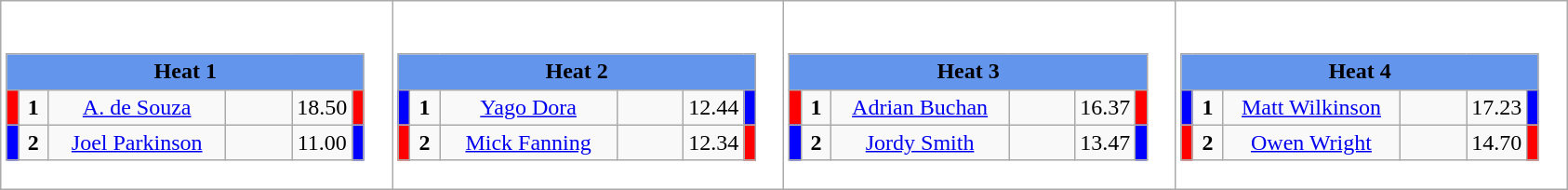<table class="wikitable" style="background:#fff;">
<tr>
<td><div><br><table class="wikitable">
<tr>
<td colspan="6"  style="text-align:center; background:#6495ed;"><strong>Heat 1</strong></td>
</tr>
<tr>
<td style="width:01px; background: #f00;"></td>
<td style="width:14px; text-align:center;"><strong>1</strong></td>
<td style="width:120px; text-align:center;"><a href='#'>A. de Souza</a></td>
<td style="width:40px; text-align:center;"></td>
<td style="width:20px; text-align:center;">18.50</td>
<td style="width:01px; background: #f00;"></td>
</tr>
<tr>
<td style="width:01px; background: #00f;"></td>
<td style="width:14px; text-align:center;"><strong>2</strong></td>
<td style="width:120px; text-align:center;"><a href='#'>Joel Parkinson</a></td>
<td style="width:40px; text-align:center;"></td>
<td style="width:20px; text-align:center;">11.00</td>
<td style="width:01px; background: #00f;"></td>
</tr>
</table>
</div></td>
<td><div><br><table class="wikitable">
<tr>
<td colspan="6"  style="text-align:center; background:#6495ed;"><strong>Heat 2</strong></td>
</tr>
<tr>
<td style="width:01px; background: #00f;"></td>
<td style="width:14px; text-align:center;"><strong>1</strong></td>
<td style="width:120px; text-align:center;"><a href='#'>Yago Dora</a></td>
<td style="width:40px; text-align:center;"></td>
<td style="width:20px; text-align:center;">12.44</td>
<td style="width:01px; background: #00f;"></td>
</tr>
<tr>
<td style="width:01px; background: #f00;"></td>
<td style="width:14px; text-align:center;"><strong>2</strong></td>
<td style="width:120px; text-align:center;"><a href='#'>Mick Fanning</a></td>
<td style="width:40px; text-align:center;"></td>
<td style="width:20px; text-align:center;">12.34</td>
<td style="width:01px; background: #f00;"></td>
</tr>
</table>
</div></td>
<td><div><br><table class="wikitable">
<tr>
<td colspan="6"  style="text-align:center; background:#6495ed;"><strong>Heat 3</strong></td>
</tr>
<tr>
<td style="width:01px; background: #f00;"></td>
<td style="width:14px; text-align:center;"><strong>1</strong></td>
<td style="width:120px; text-align:center;"><a href='#'>Adrian Buchan</a></td>
<td style="width:40px; text-align:center;"></td>
<td style="width:20px; text-align:center;">16.37</td>
<td style="width:01px; background: #f00;"></td>
</tr>
<tr>
<td style="width:01px; background: #00f;"></td>
<td style="width:14px; text-align:center;"><strong>2</strong></td>
<td style="width:120px; text-align:center;"><a href='#'>Jordy Smith</a></td>
<td style="width:40px; text-align:center;"></td>
<td style="width:20px; text-align:center;">13.47</td>
<td style="width:01px; background: #00f;"></td>
</tr>
</table>
</div></td>
<td><div><br><table class="wikitable">
<tr>
<td colspan="6"  style="text-align:center; background:#6495ed;"><strong>Heat 4</strong></td>
</tr>
<tr>
<td style="width:01px; background: #00f;"></td>
<td style="width:14px; text-align:center;"><strong>1</strong></td>
<td style="width:120px; text-align:center;"><a href='#'>Matt Wilkinson</a></td>
<td style="width:40px; text-align:center;"></td>
<td style="width:20px; text-align:center;">17.23</td>
<td style="width:01px; background: #00f;"></td>
</tr>
<tr>
<td style="width:01px; background: #f00;"></td>
<td style="width:14px; text-align:center;"><strong>2</strong></td>
<td style="width:120px; text-align:center;"><a href='#'>Owen Wright</a></td>
<td style="width:40px; text-align:center;"></td>
<td style="width:20px; text-align:center;">14.70</td>
<td style="width:01px; background: #f00;"></td>
</tr>
</table>
</div></td>
</tr>
</table>
